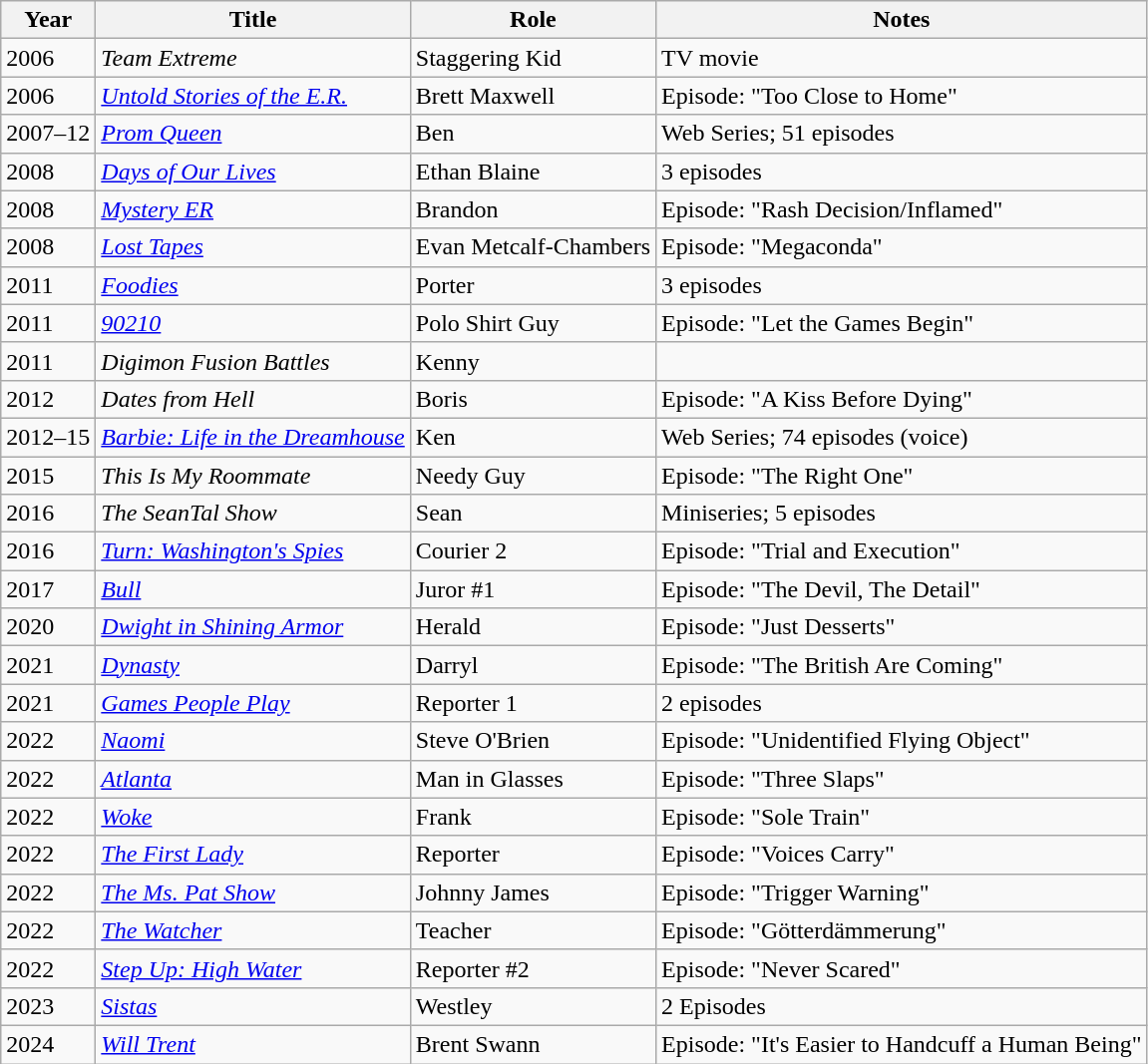<table class="wikitable sortable">
<tr>
<th>Year</th>
<th>Title</th>
<th>Role</th>
<th class="unsortable">Notes</th>
</tr>
<tr>
<td>2006</td>
<td><em>Team Extreme</em></td>
<td>Staggering Kid</td>
<td>TV movie</td>
</tr>
<tr>
<td>2006</td>
<td><em><a href='#'>Untold Stories of the E.R.</a></em></td>
<td>Brett Maxwell</td>
<td>Episode: "Too Close to Home"</td>
</tr>
<tr>
<td>2007–12</td>
<td><em><a href='#'>Prom Queen</a></em></td>
<td>Ben</td>
<td>Web Series; 51 episodes</td>
</tr>
<tr>
<td>2008</td>
<td><em><a href='#'>Days of Our Lives</a></em></td>
<td>Ethan Blaine</td>
<td>3 episodes</td>
</tr>
<tr>
<td>2008</td>
<td><em><a href='#'>Mystery ER</a></em></td>
<td>Brandon</td>
<td>Episode: "Rash Decision/Inflamed"</td>
</tr>
<tr>
<td>2008</td>
<td><em><a href='#'>Lost Tapes</a></em></td>
<td>Evan Metcalf-Chambers</td>
<td>Episode: "Megaconda"</td>
</tr>
<tr>
<td>2011</td>
<td><em><a href='#'>Foodies</a></em></td>
<td>Porter</td>
<td>3 episodes</td>
</tr>
<tr>
<td>2011</td>
<td><em><a href='#'>90210</a></em></td>
<td>Polo Shirt Guy</td>
<td>Episode: "Let the Games Begin"</td>
</tr>
<tr>
<td>2011</td>
<td><em>Digimon Fusion Battles</em></td>
<td>Kenny</td>
<td></td>
</tr>
<tr>
<td>2012</td>
<td><em>Dates from Hell</em></td>
<td>Boris</td>
<td>Episode: "A Kiss Before Dying"</td>
</tr>
<tr>
<td>2012–15</td>
<td><em><a href='#'>Barbie: Life in the Dreamhouse</a></em></td>
<td>Ken</td>
<td>Web Series; 74 episodes (voice)</td>
</tr>
<tr>
<td>2015</td>
<td><em>This Is My Roommate</em></td>
<td>Needy Guy</td>
<td>Episode: "The Right One"</td>
</tr>
<tr>
<td>2016</td>
<td><em>The SeanTal Show</em></td>
<td>Sean</td>
<td>Miniseries; 5 episodes</td>
</tr>
<tr>
<td>2016</td>
<td><em><a href='#'>Turn: Washington's Spies</a></em></td>
<td>Courier 2</td>
<td>Episode: "Trial and Execution"</td>
</tr>
<tr>
<td>2017</td>
<td><em><a href='#'>Bull</a></em></td>
<td>Juror #1</td>
<td>Episode: "The Devil, The Detail"</td>
</tr>
<tr>
<td>2020</td>
<td><em><a href='#'>Dwight in Shining Armor</a></em></td>
<td>Herald</td>
<td>Episode: "Just Desserts"</td>
</tr>
<tr>
<td>2021</td>
<td><em><a href='#'>Dynasty</a></em></td>
<td>Darryl</td>
<td>Episode: "The British Are Coming"</td>
</tr>
<tr>
<td>2021</td>
<td><em><a href='#'>Games People Play</a></em></td>
<td>Reporter 1</td>
<td>2 episodes</td>
</tr>
<tr>
<td>2022</td>
<td><em><a href='#'>Naomi</a></em></td>
<td>Steve O'Brien</td>
<td>Episode: "Unidentified Flying Object"</td>
</tr>
<tr>
<td>2022</td>
<td><em><a href='#'>Atlanta</a></em></td>
<td>Man in Glasses</td>
<td>Episode: "Three Slaps"</td>
</tr>
<tr>
<td>2022</td>
<td><em><a href='#'>Woke</a></em></td>
<td>Frank</td>
<td>Episode: "Sole Train"</td>
</tr>
<tr>
<td>2022</td>
<td><em><a href='#'>The First Lady</a></em></td>
<td>Reporter</td>
<td>Episode: "Voices Carry"</td>
</tr>
<tr>
<td>2022</td>
<td><em><a href='#'>The Ms. Pat Show</a></em></td>
<td>Johnny James</td>
<td>Episode: "Trigger Warning"</td>
</tr>
<tr>
<td>2022</td>
<td><em><a href='#'>The Watcher</a></em></td>
<td>Teacher</td>
<td>Episode: "Götterdämmerung"</td>
</tr>
<tr>
<td>2022</td>
<td><em><a href='#'>Step Up: High Water</a></em></td>
<td>Reporter #2</td>
<td>Episode: "Never Scared"</td>
</tr>
<tr>
<td>2023</td>
<td><em><a href='#'>Sistas</a></em></td>
<td>Westley</td>
<td>2 Episodes</td>
</tr>
<tr>
<td>2024</td>
<td><em><a href='#'>Will Trent</a></em></td>
<td>Brent Swann</td>
<td>Episode: "It's Easier to Handcuff a Human Being"</td>
</tr>
</table>
